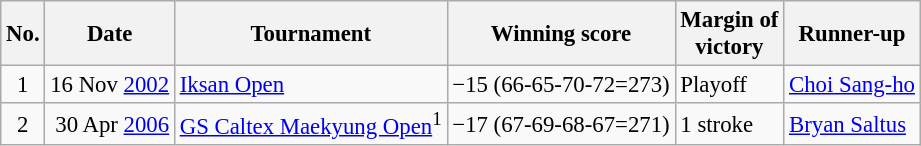<table class="wikitable" style="font-size:95%;">
<tr>
<th>No.</th>
<th>Date</th>
<th>Tournament</th>
<th>Winning score</th>
<th>Margin of<br>victory</th>
<th>Runner-up</th>
</tr>
<tr>
<td align=center>1</td>
<td align=right>16 Nov <a href='#'>2002</a></td>
<td><a href='#'>Iksan Open</a></td>
<td>−15 (66-65-70-72=273)</td>
<td>Playoff</td>
<td> <a href='#'>Choi Sang-ho</a></td>
</tr>
<tr>
<td align=center>2</td>
<td align=right>30 Apr <a href='#'>2006</a></td>
<td><a href='#'>GS Caltex Maekyung Open</a><sup>1</sup></td>
<td>−17 (67-69-68-67=271)</td>
<td>1 stroke</td>
<td> <a href='#'>Bryan Saltus</a></td>
</tr>
</table>
